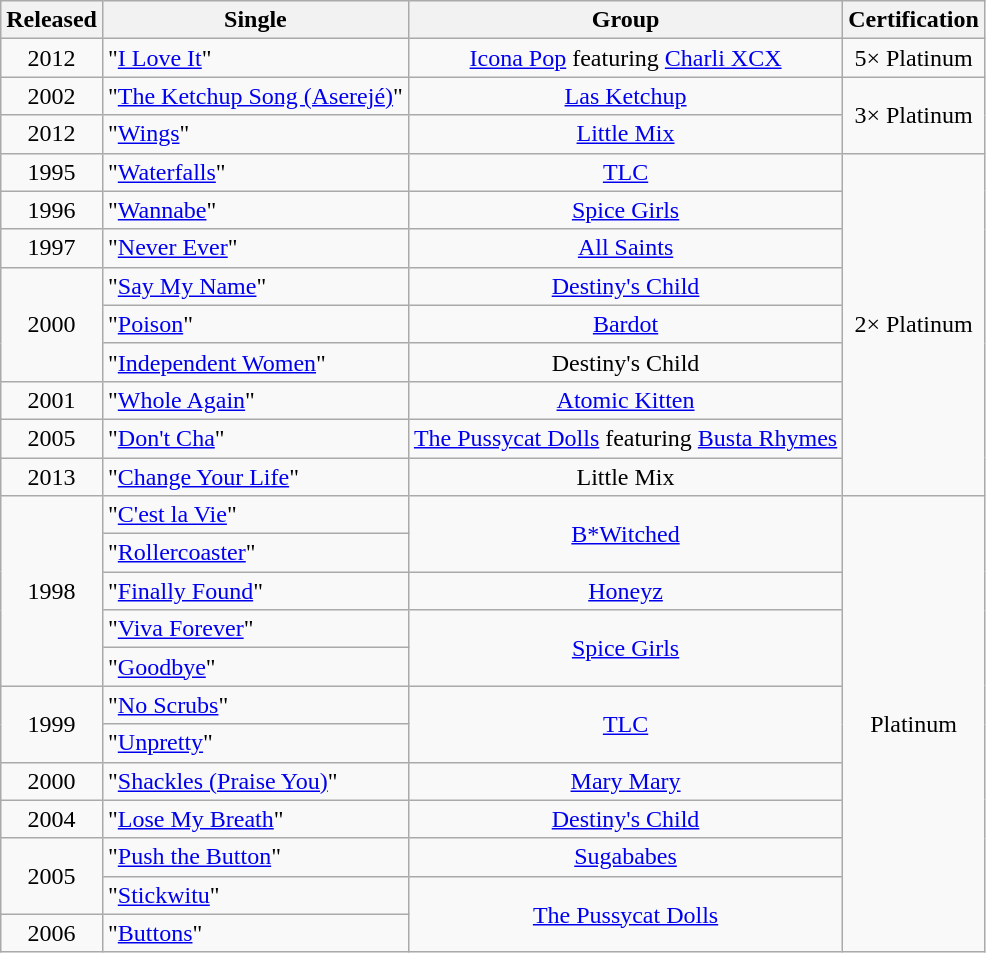<table class="wikitable plainrowheaders" style="text-align:center;">
<tr>
<th>Released</th>
<th>Single</th>
<th>Group</th>
<th>Certification</th>
</tr>
<tr>
<td>2012</td>
<td style="text-align:left;">"<a href='#'>I Love It</a>"</td>
<td><a href='#'>Icona Pop</a> featuring <a href='#'>Charli XCX</a></td>
<td>5× Platinum</td>
</tr>
<tr>
<td>2002</td>
<td style="text-align:left;">"<a href='#'>The Ketchup Song (Aserejé)</a>"</td>
<td><a href='#'>Las Ketchup</a></td>
<td rowspan="2">3× Platinum</td>
</tr>
<tr>
<td>2012</td>
<td style="text-align:left;">"<a href='#'>Wings</a>"</td>
<td><a href='#'>Little Mix</a></td>
</tr>
<tr>
<td>1995</td>
<td style="text-align:left;">"<a href='#'>Waterfalls</a>"</td>
<td><a href='#'>TLC</a></td>
<td rowspan="9">2× Platinum</td>
</tr>
<tr>
<td>1996</td>
<td style="text-align:left;">"<a href='#'>Wannabe</a>"</td>
<td><a href='#'>Spice Girls</a></td>
</tr>
<tr>
<td>1997</td>
<td style="text-align:left;">"<a href='#'>Never Ever</a>"</td>
<td><a href='#'>All Saints</a></td>
</tr>
<tr>
<td rowspan="3">2000</td>
<td style="text-align:left;">"<a href='#'>Say My Name</a>"</td>
<td><a href='#'>Destiny's Child</a></td>
</tr>
<tr>
<td style="text-align:left;">"<a href='#'>Poison</a>"</td>
<td><a href='#'>Bardot</a></td>
</tr>
<tr>
<td style="text-align:left;">"<a href='#'>Independent Women</a>"</td>
<td>Destiny's Child</td>
</tr>
<tr>
<td>2001</td>
<td style="text-align:left;">"<a href='#'>Whole Again</a>"</td>
<td><a href='#'>Atomic Kitten</a></td>
</tr>
<tr>
<td>2005</td>
<td style="text-align:left;">"<a href='#'>Don't Cha</a>"</td>
<td><a href='#'>The Pussycat Dolls</a> featuring <a href='#'>Busta Rhymes</a></td>
</tr>
<tr>
<td>2013</td>
<td style="text-align:left;">"<a href='#'>Change Your Life</a>"</td>
<td>Little Mix</td>
</tr>
<tr>
<td rowspan="5">1998</td>
<td style="text-align:left;">"<a href='#'>C'est la Vie</a>"</td>
<td rowspan="2"><a href='#'>B*Witched</a></td>
<td rowspan="13">Platinum</td>
</tr>
<tr>
<td style="text-align:left;">"<a href='#'>Rollercoaster</a>"</td>
</tr>
<tr>
<td style="text-align:left;">"<a href='#'>Finally Found</a>"</td>
<td><a href='#'>Honeyz</a></td>
</tr>
<tr>
<td style="text-align:left;">"<a href='#'>Viva Forever</a>"</td>
<td rowspan="2"><a href='#'>Spice Girls</a></td>
</tr>
<tr>
<td style="text-align:left;">"<a href='#'>Goodbye</a>"</td>
</tr>
<tr>
<td rowspan="2">1999</td>
<td style="text-align:left;">"<a href='#'>No Scrubs</a>"</td>
<td rowspan="2"><a href='#'>TLC</a></td>
</tr>
<tr>
<td style="text-align:left;">"<a href='#'>Unpretty</a>"</td>
</tr>
<tr>
<td>2000</td>
<td style="text-align:left;">"<a href='#'>Shackles (Praise You)</a>"</td>
<td><a href='#'>Mary Mary</a></td>
</tr>
<tr>
<td>2004</td>
<td style="text-align:left;">"<a href='#'>Lose My Breath</a>"</td>
<td><a href='#'>Destiny's Child</a></td>
</tr>
<tr>
<td rowspan="2">2005</td>
<td style="text-align:left;">"<a href='#'>Push the Button</a>"</td>
<td><a href='#'>Sugababes</a></td>
</tr>
<tr>
<td style="text-align:left;">"<a href='#'>Stickwitu</a>"</td>
<td rowspan="2"><a href='#'>The Pussycat Dolls</a></td>
</tr>
<tr>
<td>2006</td>
<td style="text-align:left;">"<a href='#'>Buttons</a>"</td>
</tr>
</table>
